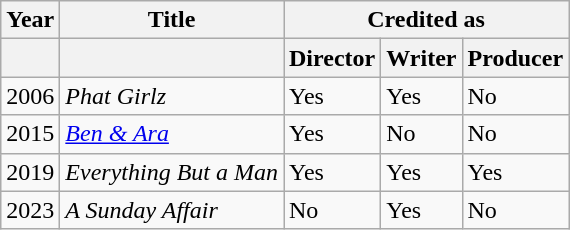<table class="wikitable">
<tr>
<th>Year</th>
<th>Title</th>
<th colspan="3">Credited as</th>
</tr>
<tr>
<th></th>
<th></th>
<th>Director</th>
<th>Writer</th>
<th>Producer</th>
</tr>
<tr>
<td>2006</td>
<td><em>Phat Girlz</em></td>
<td>Yes</td>
<td>Yes</td>
<td>No</td>
</tr>
<tr>
<td>2015</td>
<td><em><a href='#'>Ben & Ara</a></em></td>
<td>Yes</td>
<td>No</td>
<td>No</td>
</tr>
<tr>
<td>2019</td>
<td><em>Everything But a Man</em></td>
<td>Yes</td>
<td>Yes</td>
<td>Yes</td>
</tr>
<tr>
<td>2023</td>
<td><em>A Sunday Affair</em></td>
<td>No</td>
<td>Yes</td>
<td>No</td>
</tr>
</table>
